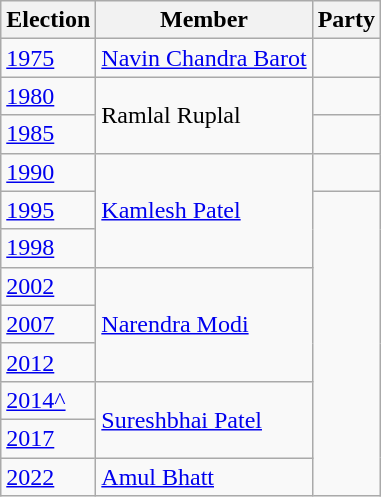<table class="wikitable sortable">
<tr>
<th>Election</th>
<th>Member</th>
<th colspan="2">Party</th>
</tr>
<tr>
<td><a href='#'>1975</a></td>
<td><a href='#'>Navin Chandra Barot</a></td>
<td></td>
</tr>
<tr>
<td><a href='#'>1980</a></td>
<td rowspan="2">Ramlal Ruplal</td>
<td></td>
</tr>
<tr>
<td><a href='#'>1985</a></td>
<td></td>
</tr>
<tr>
<td><a href='#'>1990</a></td>
<td rowspan="3"><a href='#'>Kamlesh Patel</a></td>
<td></td>
</tr>
<tr>
<td><a href='#'>1995</a></td>
</tr>
<tr>
<td><a href='#'>1998</a></td>
</tr>
<tr>
<td><a href='#'>2002</a></td>
<td rowspan="3"><a href='#'>Narendra Modi</a></td>
</tr>
<tr>
<td><a href='#'>2007</a></td>
</tr>
<tr>
<td><a href='#'>2012</a></td>
</tr>
<tr>
<td><a href='#'>2014^</a></td>
<td rowspan="2"><a href='#'>Sureshbhai Patel</a></td>
</tr>
<tr>
<td><a href='#'>2017</a></td>
</tr>
<tr>
<td><a href='#'>2022</a></td>
<td><a href='#'>Amul Bhatt</a></td>
</tr>
</table>
